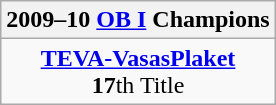<table class=wikitable style="text-align:center; margin:auto">
<tr>
<th>2009–10 <a href='#'>OB I</a> Champions</th>
</tr>
<tr>
<td><strong><a href='#'>TEVA-VasasPlaket</a></strong><br><strong>17</strong>th Title</td>
</tr>
</table>
